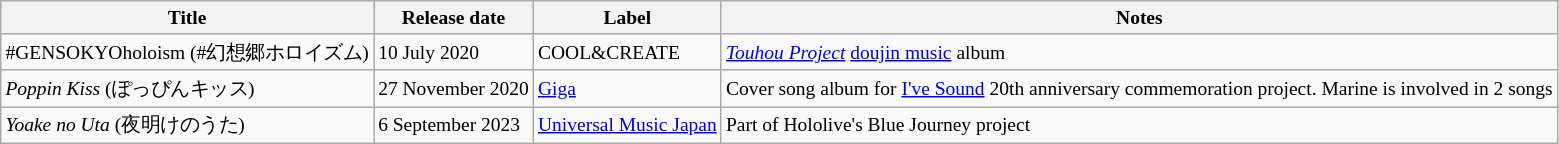<table class="wikitable" style="font-size:small">
<tr>
<th>Title</th>
<th>Release date</th>
<th>Label</th>
<th>Notes</th>
</tr>
<tr>
<td>#GENSOKYOholoism (#幻想郷ホロイズム)</td>
<td>10 July 2020</td>
<td>COOL&CREATE</td>
<td><em><a href='#'>Touhou Project</a></em> <a href='#'>doujin music</a> album</td>
</tr>
<tr>
<td><em>Poppin Kiss</em> (ぽっぴんキッス)</td>
<td>27 November 2020</td>
<td><a href='#'>Giga</a></td>
<td>Cover song album for <a href='#'>I've Sound</a> 20th anniversary commemoration project. Marine is involved in 2 songs</td>
</tr>
<tr>
<td><em>Yoake no Uta</em> (夜明けのうた)</td>
<td>6 September 2023</td>
<td><a href='#'>Universal Music Japan</a></td>
<td>Part of Hololive's Blue Journey project</td>
</tr>
</table>
